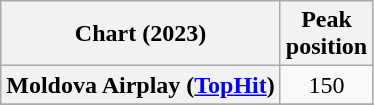<table class="wikitable plainrowheaders" style="text-align:center">
<tr>
<th scope="col">Chart (2023)</th>
<th scope="col">Peak<br>position</th>
</tr>
<tr>
<th scope="row">Moldova Airplay (<a href='#'>TopHit</a>)</th>
<td>150</td>
</tr>
<tr>
</tr>
</table>
